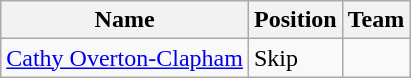<table class="wikitable">
<tr>
<th><strong>Name</strong></th>
<th><strong>Position</strong></th>
<th><strong>Team</strong></th>
</tr>
<tr>
<td><a href='#'>Cathy Overton-Clapham</a></td>
<td>Skip</td>
<td></td>
</tr>
</table>
